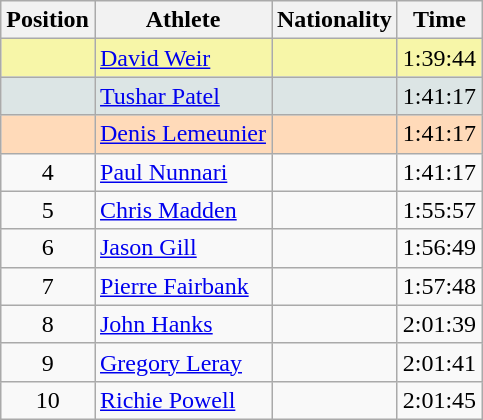<table class="wikitable sortable">
<tr>
<th>Position</th>
<th>Athlete</th>
<th>Nationality</th>
<th>Time</th>
</tr>
<tr bgcolor="#F7F6A8">
<td align=center></td>
<td><a href='#'>David Weir</a></td>
<td></td>
<td>1:39:44</td>
</tr>
<tr bgcolor="#DCE5E5">
<td align=center></td>
<td><a href='#'>Tushar Patel</a></td>
<td></td>
<td>1:41:17</td>
</tr>
<tr bgcolor="#FFDAB9">
<td align=center></td>
<td><a href='#'>Denis Lemeunier</a></td>
<td></td>
<td>1:41:17</td>
</tr>
<tr>
<td align=center>4</td>
<td><a href='#'>Paul Nunnari</a></td>
<td></td>
<td>1:41:17</td>
</tr>
<tr>
<td align=center>5</td>
<td><a href='#'>Chris Madden</a></td>
<td></td>
<td>1:55:57</td>
</tr>
<tr>
<td align=center>6</td>
<td><a href='#'>Jason Gill</a></td>
<td></td>
<td>1:56:49</td>
</tr>
<tr>
<td align=center>7</td>
<td><a href='#'>Pierre Fairbank</a></td>
<td></td>
<td>1:57:48</td>
</tr>
<tr>
<td align=center>8</td>
<td><a href='#'>John Hanks</a></td>
<td></td>
<td>2:01:39</td>
</tr>
<tr>
<td align=center>9</td>
<td><a href='#'>Gregory Leray</a></td>
<td></td>
<td>2:01:41</td>
</tr>
<tr>
<td align=center>10</td>
<td><a href='#'>Richie Powell</a></td>
<td></td>
<td>2:01:45</td>
</tr>
</table>
